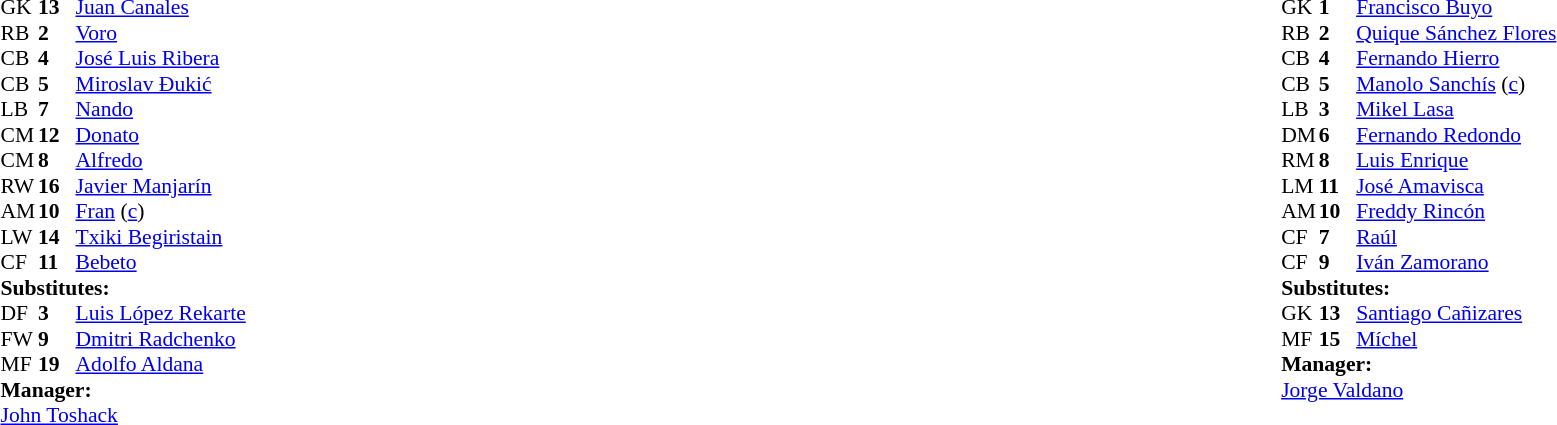<table width="100%">
<tr>
<td valign="top" width="50%"><br><table style="font-size: 90%" cellspacing="0" cellpadding="0">
<tr>
<td colspan="4"></td>
</tr>
<tr>
<th width="25"></th>
<th width="25"></th>
</tr>
<tr>
<td>GK</td>
<td><strong>13</strong></td>
<td> <a href='#'>Juan Canales</a></td>
</tr>
<tr>
<td>RB</td>
<td><strong>2</strong></td>
<td> <a href='#'>Voro</a></td>
<td></td>
</tr>
<tr>
<td>CB</td>
<td><strong>4</strong></td>
<td> <a href='#'>José Luis Ribera</a></td>
</tr>
<tr>
<td>CB</td>
<td><strong>5</strong></td>
<td> <a href='#'>Miroslav Đukić</a></td>
</tr>
<tr>
<td>LB</td>
<td><strong>7</strong></td>
<td> <a href='#'>Nando</a></td>
<td></td>
</tr>
<tr>
<td>CM</td>
<td><strong>12</strong></td>
<td> <a href='#'>Donato</a></td>
</tr>
<tr>
<td>CM</td>
<td><strong>8</strong></td>
<td> <a href='#'>Alfredo</a></td>
</tr>
<tr>
<td>RW</td>
<td><strong>16</strong></td>
<td> <a href='#'>Javier Manjarín</a></td>
<td></td>
<td></td>
</tr>
<tr>
<td>AM</td>
<td><strong>10</strong></td>
<td> <a href='#'>Fran</a> (<a href='#'>c</a>)</td>
<td></td>
<td></td>
</tr>
<tr>
<td>LW</td>
<td><strong>14</strong></td>
<td> <a href='#'>Txiki Begiristain</a></td>
<td></td>
<td></td>
</tr>
<tr>
<td>CF</td>
<td><strong>11</strong></td>
<td> <a href='#'>Bebeto</a></td>
</tr>
<tr>
<td colspan=4><strong>Substitutes:</strong></td>
</tr>
<tr>
<td>DF</td>
<td><strong>3</strong></td>
<td> <a href='#'>Luis López Rekarte</a></td>
<td></td>
<td></td>
</tr>
<tr>
<td>FW</td>
<td><strong>9</strong></td>
<td> <a href='#'>Dmitri Radchenko</a></td>
<td></td>
<td></td>
</tr>
<tr>
<td>MF</td>
<td><strong>19</strong></td>
<td> <a href='#'>Adolfo Aldana</a></td>
<td></td>
<td></td>
</tr>
<tr>
<td colspan=4><strong>Manager:</strong></td>
</tr>
<tr>
<td colspan="4"> <a href='#'>John Toshack</a></td>
</tr>
</table>
</td>
<td valign="top"></td>
<td valign="top" width="50%"><br><table style="font-size: 90%" cellspacing="0" cellpadding="0" align=center>
<tr>
<td colspan="4"></td>
</tr>
<tr>
<th width="25"></th>
<th width="25"></th>
</tr>
<tr>
<td>GK</td>
<td><strong>1</strong></td>
<td> <a href='#'>Francisco Buyo</a></td>
<td></td>
</tr>
<tr>
<td>RB</td>
<td><strong>2</strong></td>
<td> <a href='#'>Quique Sánchez Flores</a></td>
</tr>
<tr>
<td>CB</td>
<td><strong>4</strong></td>
<td> <a href='#'>Fernando Hierro</a></td>
</tr>
<tr>
<td>CB</td>
<td><strong>5</strong></td>
<td> <a href='#'>Manolo Sanchís</a> (<a href='#'>c</a>)</td>
</tr>
<tr>
<td>LB</td>
<td><strong>3</strong></td>
<td> <a href='#'>Mikel Lasa</a></td>
<td></td>
</tr>
<tr>
<td>DM</td>
<td><strong>6</strong></td>
<td> <a href='#'>Fernando Redondo</a></td>
</tr>
<tr>
<td>RM</td>
<td><strong>8</strong></td>
<td> <a href='#'>Luis Enrique</a></td>
</tr>
<tr>
<td>LM</td>
<td><strong>11</strong></td>
<td> <a href='#'>José Amavisca</a></td>
<td></td>
<td></td>
</tr>
<tr>
<td>AM</td>
<td><strong>10</strong></td>
<td> <a href='#'>Freddy Rincón</a></td>
<td></td>
<td></td>
</tr>
<tr>
<td>CF</td>
<td><strong>7</strong></td>
<td> <a href='#'>Raúl</a></td>
</tr>
<tr>
<td>CF</td>
<td><strong>9</strong></td>
<td> <a href='#'>Iván Zamorano</a></td>
</tr>
<tr>
<td colspan=4><strong>Substitutes:</strong></td>
</tr>
<tr>
<td>GK</td>
<td><strong>13</strong></td>
<td> <a href='#'>Santiago Cañizares</a></td>
<td></td>
<td></td>
</tr>
<tr>
<td>MF</td>
<td><strong>15</strong></td>
<td> <a href='#'>Míchel</a></td>
<td></td>
<td></td>
</tr>
<tr>
<td colspan=4><strong>Manager:</strong></td>
</tr>
<tr>
<td colspan="4"> <a href='#'>Jorge Valdano</a></td>
</tr>
</table>
</td>
</tr>
</table>
